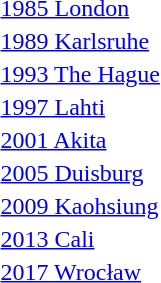<table>
<tr>
<td><a href='#'>1985 London</a></td>
<td></td>
<td></td>
<td></td>
</tr>
<tr>
<td><a href='#'>1989 Karlsruhe</a></td>
<td></td>
<td></td>
<td></td>
</tr>
<tr>
<td><a href='#'>1993 The Hague</a></td>
<td></td>
<td></td>
<td></td>
</tr>
<tr>
<td><a href='#'>1997 Lahti</a></td>
<td></td>
<td></td>
<td></td>
</tr>
<tr>
<td><a href='#'>2001 Akita</a></td>
<td></td>
<td></td>
<td></td>
</tr>
<tr>
<td><a href='#'>2005 Duisburg</a></td>
<td></td>
<td></td>
<td></td>
</tr>
<tr>
<td><a href='#'>2009 Kaohsiung</a></td>
<td></td>
<td></td>
<td></td>
</tr>
<tr>
<td><a href='#'>2013 Cali</a></td>
<td></td>
<td></td>
<td></td>
</tr>
<tr>
<td><a href='#'>2017 Wrocław</a></td>
<td></td>
<td></td>
<td></td>
</tr>
</table>
